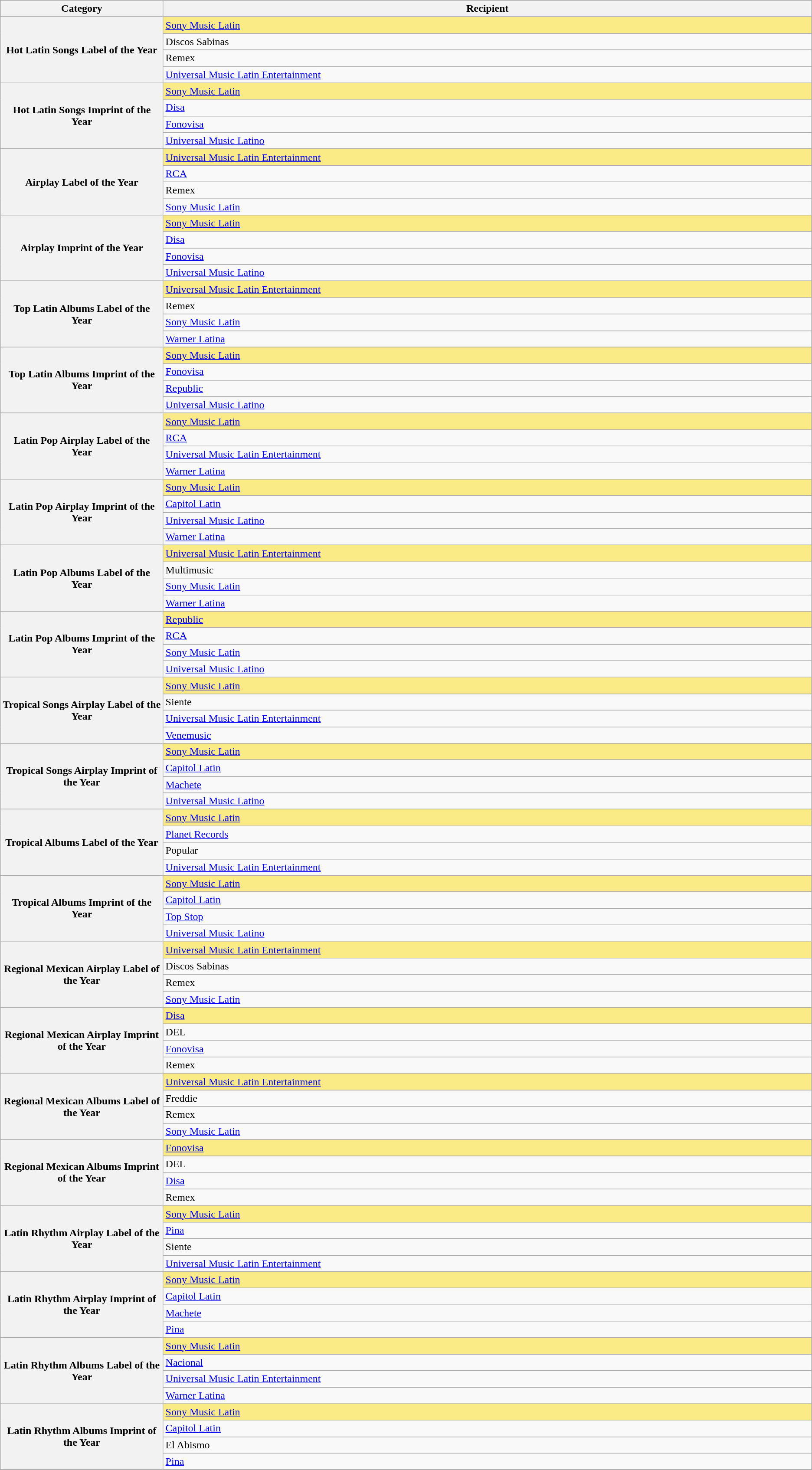<table class="wikitable sortable">
<tr style="background:#bebebe;">
<th scope="col" style="width:1%;">Category</th>
<th scope="col" style="width:5%;">Recipient</th>
</tr>
<tr>
<th scope="row" rowspan=4 style="text-align:center">Hot Latin Songs Label of the Year</th>
<td style="background:#FAEB86"><a href='#'>Sony Music Latin</a></td>
</tr>
<tr>
<td>Discos Sabinas</td>
</tr>
<tr>
<td>Remex</td>
</tr>
<tr>
<td><a href='#'>Universal Music Latin Entertainment</a></td>
</tr>
<tr>
<th scope="row" rowspan=4 style="text-align:center">Hot Latin Songs Imprint of the Year</th>
<td style="background:#FAEB86"><a href='#'>Sony Music Latin</a></td>
</tr>
<tr>
<td><a href='#'>Disa</a></td>
</tr>
<tr>
<td><a href='#'>Fonovisa</a></td>
</tr>
<tr>
<td><a href='#'>Universal Music Latino</a></td>
</tr>
<tr>
<th scope="row" rowspan=4 style="text-align:center">Airplay Label of the Year</th>
<td style="background:#FAEB86"><a href='#'>Universal Music Latin Entertainment</a></td>
</tr>
<tr>
<td><a href='#'>RCA</a></td>
</tr>
<tr>
<td>Remex</td>
</tr>
<tr>
<td><a href='#'>Sony Music Latin</a></td>
</tr>
<tr>
<th scope="row" rowspan=4 style="text-align:center">Airplay Imprint of the Year</th>
<td style="background:#FAEB86"><a href='#'>Sony Music Latin</a></td>
</tr>
<tr>
<td><a href='#'>Disa</a></td>
</tr>
<tr>
<td><a href='#'>Fonovisa</a></td>
</tr>
<tr>
<td><a href='#'>Universal Music Latino</a></td>
</tr>
<tr>
<th scope="row" rowspan=4 style="text-align:center">Top Latin Albums Label of the Year</th>
<td style="background:#FAEB86"><a href='#'>Universal Music Latin Entertainment</a></td>
</tr>
<tr>
<td>Remex</td>
</tr>
<tr>
<td><a href='#'>Sony Music Latin</a></td>
</tr>
<tr>
<td><a href='#'>Warner Latina</a></td>
</tr>
<tr>
<th scope="row" rowspan=4 style="text-align:center">Top Latin Albums Imprint of the Year</th>
<td style="background:#FAEB86"><a href='#'>Sony Music Latin</a></td>
</tr>
<tr>
<td><a href='#'>Fonovisa</a></td>
</tr>
<tr>
<td><a href='#'>Republic</a></td>
</tr>
<tr>
<td><a href='#'>Universal Music Latino</a></td>
</tr>
<tr>
<th scope="row" rowspan=4 style="text-align:center">Latin Pop Airplay Label of the Year</th>
<td style="background:#FAEB86"><a href='#'>Sony Music Latin</a></td>
</tr>
<tr>
<td><a href='#'>RCA</a></td>
</tr>
<tr>
<td><a href='#'>Universal Music Latin Entertainment</a></td>
</tr>
<tr>
<td><a href='#'>Warner Latina</a></td>
</tr>
<tr>
<th scope="row" rowspan=4 style="text-align:center">Latin Pop Airplay Imprint of the Year</th>
<td style="background:#FAEB86"><a href='#'>Sony Music Latin</a></td>
</tr>
<tr>
<td><a href='#'>Capitol Latin</a></td>
</tr>
<tr>
<td><a href='#'>Universal Music Latino</a></td>
</tr>
<tr>
<td><a href='#'>Warner Latina</a></td>
</tr>
<tr>
<th scope="row" rowspan=4 style="text-align:center">Latin Pop Albums Label of the Year</th>
<td style="background:#FAEB86"><a href='#'>Universal Music Latin Entertainment</a></td>
</tr>
<tr>
<td>Multimusic</td>
</tr>
<tr>
<td><a href='#'>Sony Music Latin</a></td>
</tr>
<tr>
<td><a href='#'>Warner Latina</a></td>
</tr>
<tr>
<th scope="row" rowspan=4 style="text-align:center">Latin Pop Albums Imprint of the Year</th>
<td style="background:#FAEB86"><a href='#'>Republic</a></td>
</tr>
<tr>
<td><a href='#'>RCA</a></td>
</tr>
<tr>
<td><a href='#'>Sony Music Latin</a></td>
</tr>
<tr>
<td><a href='#'>Universal Music Latino</a></td>
</tr>
<tr>
<th scope="row" rowspan=4 style="text-align:center">Tropical Songs Airplay Label of the Year</th>
<td style="background:#FAEB86"><a href='#'>Sony Music Latin</a></td>
</tr>
<tr>
<td>Siente</td>
</tr>
<tr>
<td><a href='#'>Universal Music Latin Entertainment</a></td>
</tr>
<tr>
<td><a href='#'>Venemusic</a></td>
</tr>
<tr>
<th scope="row" rowspan=4 style="text-align:center">Tropical Songs Airplay Imprint of the Year</th>
<td style="background:#FAEB86"><a href='#'>Sony Music Latin</a></td>
</tr>
<tr>
<td><a href='#'>Capitol Latin</a></td>
</tr>
<tr>
<td><a href='#'>Machete</a></td>
</tr>
<tr>
<td><a href='#'>Universal Music Latino</a></td>
</tr>
<tr>
<th scope="row" rowspan=4 style="text-align:center">Tropical Albums Label of the Year</th>
<td style="background:#FAEB86"><a href='#'>Sony Music Latin</a></td>
</tr>
<tr>
<td><a href='#'>Planet Records</a></td>
</tr>
<tr>
<td>Popular</td>
</tr>
<tr>
<td><a href='#'>Universal Music Latin Entertainment</a></td>
</tr>
<tr>
<th scope="row" rowspan=4 style="text-align:center">Tropical Albums Imprint of the Year</th>
<td style="background:#FAEB86"><a href='#'>Sony Music Latin</a></td>
</tr>
<tr>
<td><a href='#'>Capitol Latin</a></td>
</tr>
<tr>
<td><a href='#'>Top Stop</a></td>
</tr>
<tr>
<td><a href='#'>Universal Music Latino</a></td>
</tr>
<tr>
<th scope="row" rowspan=4 style="text-align:center">Regional Mexican Airplay Label of the Year</th>
<td style="background:#FAEB86"><a href='#'>Universal Music Latin Entertainment</a></td>
</tr>
<tr>
<td>Discos Sabinas</td>
</tr>
<tr>
<td>Remex</td>
</tr>
<tr>
<td><a href='#'>Sony Music Latin</a></td>
</tr>
<tr>
<th scope="row" rowspan=4 style="text-align:center">Regional Mexican Airplay Imprint of the Year</th>
<td style="background:#FAEB86"><a href='#'>Disa</a></td>
</tr>
<tr>
<td>DEL</td>
</tr>
<tr>
<td><a href='#'>Fonovisa</a></td>
</tr>
<tr>
<td>Remex</td>
</tr>
<tr>
<th scope="row" rowspan=4 style="text-align:center">Regional Mexican Albums Label of the Year</th>
<td style="background:#FAEB86"><a href='#'>Universal Music Latin Entertainment</a></td>
</tr>
<tr>
<td>Freddie</td>
</tr>
<tr>
<td>Remex</td>
</tr>
<tr>
<td><a href='#'>Sony Music Latin</a></td>
</tr>
<tr>
<th scope="row" rowspan=4 style="text-align:center">Regional Mexican Albums Imprint of the Year</th>
<td style="background:#FAEB86"><a href='#'>Fonovisa</a></td>
</tr>
<tr>
<td>DEL</td>
</tr>
<tr>
<td><a href='#'>Disa</a></td>
</tr>
<tr>
<td>Remex</td>
</tr>
<tr>
<th scope="row" rowspan=4 style="text-align:center">Latin Rhythm Airplay Label of the Year</th>
<td style="background:#FAEB86"><a href='#'>Sony Music Latin</a></td>
</tr>
<tr>
<td><a href='#'>Pina</a></td>
</tr>
<tr>
<td>Siente</td>
</tr>
<tr>
<td><a href='#'>Universal Music Latin Entertainment</a></td>
</tr>
<tr>
<th scope="row" rowspan=4 style="text-align:center">Latin Rhythm Airplay Imprint of the Year</th>
<td style="background:#FAEB86"><a href='#'>Sony Music Latin</a></td>
</tr>
<tr>
<td><a href='#'>Capitol Latin</a></td>
</tr>
<tr>
<td><a href='#'>Machete</a></td>
</tr>
<tr>
<td><a href='#'>Pina</a></td>
</tr>
<tr>
<th scope="row" rowspan=4 style="text-align:center">Latin Rhythm Albums Label of the Year</th>
<td style="background:#FAEB86"><a href='#'>Sony Music Latin</a></td>
</tr>
<tr>
<td><a href='#'>Nacional</a></td>
</tr>
<tr>
<td><a href='#'>Universal Music Latin Entertainment</a></td>
</tr>
<tr>
<td><a href='#'>Warner Latina</a></td>
</tr>
<tr>
<th scope="row" rowspan=4 style="text-align:center">Latin Rhythm Albums Imprint of the Year</th>
<td style="background:#FAEB86"><a href='#'>Sony Music Latin</a></td>
</tr>
<tr>
<td><a href='#'>Capitol Latin</a></td>
</tr>
<tr>
<td>El Abismo</td>
</tr>
<tr>
<td><a href='#'>Pina</a></td>
</tr>
<tr>
</tr>
</table>
